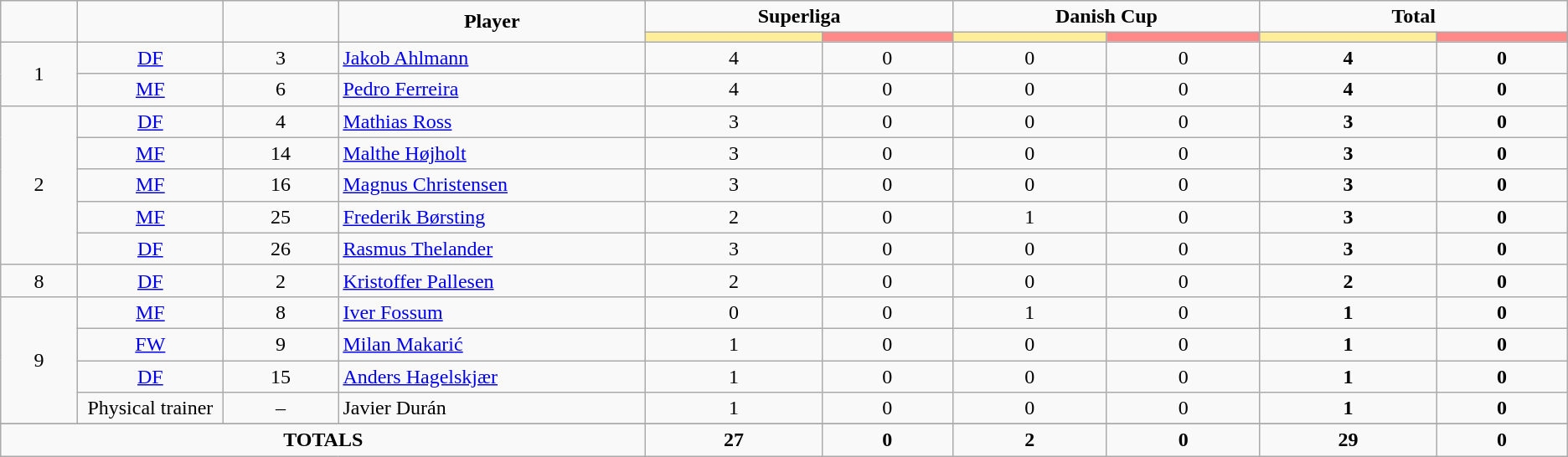<table class="wikitable" style="text-align:center;">
<tr>
<td rowspan="2"  style="width:2%;"><strong></strong></td>
<td rowspan="2"  style="width:3%;"><strong></strong></td>
<td rowspan="2"  style="width:3%;"><strong></strong></td>
<td rowspan="2"  style="width:8%;"><strong>Player</strong></td>
<td colspan="2"  style="width:8%;"><strong>Superliga</strong></td>
<td colspan="2"  style="width:8%;"><strong>Danish Cup</strong></td>
<td colspan="2"  style="width:8%;"><strong>Total</strong></td>
</tr>
<tr>
<th style="width:10px; background:#fe9;"></th>
<th style="width:10px; background:#ff8888;"></th>
<th style="width:10px; background:#fe9;"></th>
<th style="width:10px; background:#ff8888;"></th>
<th style="width:10px; background:#fe9;"></th>
<th style="width:10px; background:#ff8888;"></th>
</tr>
<tr>
<td rowspan=2>1</td>
<td><a href='#'>DF</a></td>
<td>3</td>
<td align=left> <a href='#'>Jakob Ahlmann</a></td>
<td>4</td>
<td>0</td>
<td>0</td>
<td>0</td>
<td><strong>4</strong></td>
<td><strong>0</strong></td>
</tr>
<tr>
<td><a href='#'>MF</a></td>
<td>6</td>
<td align=left> <a href='#'>Pedro Ferreira</a></td>
<td>4</td>
<td>0</td>
<td>0</td>
<td>0</td>
<td><strong>4</strong></td>
<td><strong>0</strong></td>
</tr>
<tr>
<td rowspan=5>2</td>
<td><a href='#'>DF</a></td>
<td>4</td>
<td align=left> <a href='#'>Mathias Ross</a></td>
<td>3</td>
<td>0</td>
<td>0</td>
<td>0</td>
<td><strong>3</strong></td>
<td><strong>0</strong></td>
</tr>
<tr>
<td><a href='#'>MF</a></td>
<td>14</td>
<td align=left> <a href='#'>Malthe Højholt</a></td>
<td>3</td>
<td>0</td>
<td>0</td>
<td>0</td>
<td><strong>3</strong></td>
<td><strong>0</strong></td>
</tr>
<tr>
<td><a href='#'>MF</a></td>
<td>16</td>
<td align=left> <a href='#'>Magnus Christensen</a></td>
<td>3</td>
<td>0</td>
<td>0</td>
<td>0</td>
<td><strong>3</strong></td>
<td><strong>0</strong></td>
</tr>
<tr>
<td><a href='#'>MF</a></td>
<td>25</td>
<td align=left> <a href='#'>Frederik Børsting</a></td>
<td>2</td>
<td>0</td>
<td>1</td>
<td>0</td>
<td><strong>3</strong></td>
<td><strong>0</strong></td>
</tr>
<tr>
<td><a href='#'>DF</a></td>
<td>26</td>
<td align=left> <a href='#'>Rasmus Thelander</a></td>
<td>3</td>
<td>0</td>
<td>0</td>
<td>0</td>
<td><strong>3</strong></td>
<td><strong>0</strong></td>
</tr>
<tr>
<td rowspan=1>8</td>
<td><a href='#'>DF</a></td>
<td>2</td>
<td align=left> <a href='#'>Kristoffer Pallesen</a></td>
<td>2</td>
<td>0</td>
<td>0</td>
<td>0</td>
<td><strong>2</strong></td>
<td><strong>0</strong></td>
</tr>
<tr>
<td rowspan=4>9</td>
<td><a href='#'>MF</a></td>
<td>8</td>
<td align=left> <a href='#'>Iver Fossum</a></td>
<td>0</td>
<td>0</td>
<td>1</td>
<td>0</td>
<td><strong>1</strong></td>
<td><strong>0</strong></td>
</tr>
<tr>
<td><a href='#'>FW</a></td>
<td>9</td>
<td align=left> <a href='#'>Milan Makarić</a></td>
<td>1</td>
<td>0</td>
<td>0</td>
<td>0</td>
<td><strong>1</strong></td>
<td><strong>0</strong></td>
</tr>
<tr>
<td><a href='#'>DF</a></td>
<td>15</td>
<td align=left> <a href='#'>Anders Hagelskjær</a></td>
<td>1</td>
<td>0</td>
<td>0</td>
<td>0</td>
<td><strong>1</strong></td>
<td><strong>0</strong></td>
</tr>
<tr>
<td>Physical trainer</td>
<td>–</td>
<td align=left> Javier Durán</td>
<td>1</td>
<td>0</td>
<td>0</td>
<td>0</td>
<td><strong>1</strong></td>
<td><strong>0</strong></td>
</tr>
<tr>
</tr>
<tr>
<td colspan="4"><strong>TOTALS</strong></td>
<td><strong>27</strong></td>
<td><strong>0</strong></td>
<td><strong>2</strong></td>
<td><strong>0</strong></td>
<td><strong>29</strong></td>
<td><strong>0</strong></td>
</tr>
</table>
